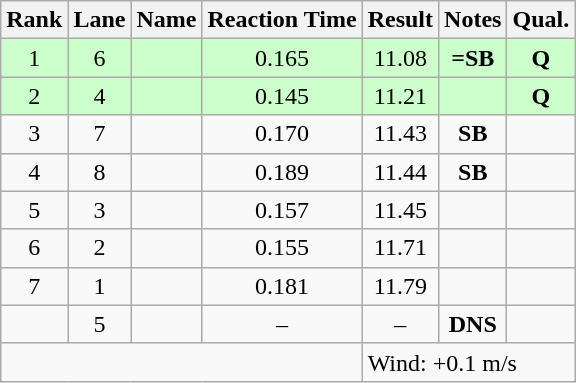<table class="wikitable" style="text-align:center">
<tr>
<th>Rank</th>
<th>Lane</th>
<th>Name</th>
<th>Reaction Time</th>
<th>Result</th>
<th>Notes</th>
<th>Qual.</th>
</tr>
<tr bgcolor=ccffcc>
<td>1</td>
<td>6</td>
<td align="left"></td>
<td>0.165</td>
<td>11.08</td>
<td><strong>=SB</strong></td>
<td><strong>Q</strong></td>
</tr>
<tr bgcolor=ccffcc>
<td>2</td>
<td>4</td>
<td align="left"></td>
<td>0.145</td>
<td>11.21</td>
<td></td>
<td><strong>Q</strong></td>
</tr>
<tr>
<td>3</td>
<td>7</td>
<td align="left"></td>
<td>0.170</td>
<td>11.43</td>
<td><strong>SB</strong></td>
<td></td>
</tr>
<tr>
<td>4</td>
<td>8</td>
<td align="left"></td>
<td>0.189</td>
<td>11.44</td>
<td><strong>SB</strong></td>
<td></td>
</tr>
<tr>
<td>5</td>
<td>3</td>
<td align="left"></td>
<td>0.157</td>
<td>11.45</td>
<td></td>
<td></td>
</tr>
<tr>
<td>6</td>
<td>2</td>
<td align="left"></td>
<td>0.155</td>
<td>11.71</td>
<td></td>
<td></td>
</tr>
<tr>
<td>7</td>
<td>1</td>
<td align="left"></td>
<td>0.181</td>
<td>11.79</td>
<td></td>
<td></td>
</tr>
<tr>
<td></td>
<td>5</td>
<td align="left"></td>
<td>–</td>
<td>–</td>
<td><strong>DNS</strong></td>
<td></td>
</tr>
<tr class="sortbottom">
<td colspan=4></td>
<td colspan="3" style="text-align:left;">Wind: +0.1 m/s</td>
</tr>
</table>
